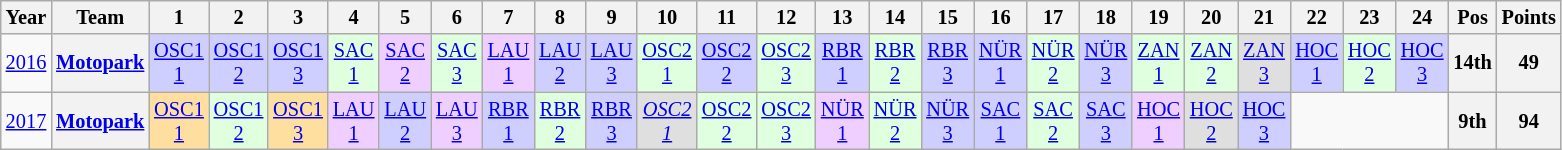<table class="wikitable" style="text-align:center; font-size:85%">
<tr>
<th>Year</th>
<th>Team</th>
<th>1</th>
<th>2</th>
<th>3</th>
<th>4</th>
<th>5</th>
<th>6</th>
<th>7</th>
<th>8</th>
<th>9</th>
<th>10</th>
<th>11</th>
<th>12</th>
<th>13</th>
<th>14</th>
<th>15</th>
<th>16</th>
<th>17</th>
<th>18</th>
<th>19</th>
<th>20</th>
<th>21</th>
<th>22</th>
<th>23</th>
<th>24</th>
<th>Pos</th>
<th>Points</th>
</tr>
<tr>
<td><a href='#'>2016</a></td>
<th><a href='#'>Motopark</a></th>
<td style="background:#CFCFFF;"><a href='#'>OSC1<br>1</a><br></td>
<td style="background:#CFCFFF;"><a href='#'>OSC1<br>2</a><br></td>
<td style="background:#CFCFFF;"><a href='#'>OSC1<br>3</a><br></td>
<td style="background:#DFFFDF;"><a href='#'>SAC<br>1</a><br></td>
<td style="background:#EFCFFF;"><a href='#'>SAC<br>2</a><br></td>
<td style="background:#DFFFDF;"><a href='#'>SAC<br>3</a><br></td>
<td style="background:#EFCFFF;"><a href='#'>LAU<br>1</a><br></td>
<td style="background:#CFCFFF;"><a href='#'>LAU<br>2</a><br></td>
<td style="background:#CFCFFF;"><a href='#'>LAU<br>3</a><br></td>
<td style="background:#DFFFDF;"><a href='#'>OSC2<br>1</a><br></td>
<td style="background:#CFCFFF;"><a href='#'>OSC2<br>2</a><br></td>
<td style="background:#DFFFDF;"><a href='#'>OSC2<br>3</a><br></td>
<td style="background:#CFCFFF;"><a href='#'>RBR<br>1</a><br></td>
<td style="background:#DFFFDF;"><a href='#'>RBR<br>2</a><br></td>
<td style="background:#CFCFFF;"><a href='#'>RBR<br>3</a><br></td>
<td style="background:#CFCFFF;"><a href='#'>NÜR<br>1</a><br></td>
<td style="background:#DFFFDF;"><a href='#'>NÜR<br>2</a><br></td>
<td style="background:#CFCFFF;"><a href='#'>NÜR<br>3</a><br></td>
<td style="background:#DFFFDF;"><a href='#'>ZAN<br>1</a><br></td>
<td style="background:#DFFFDF;"><a href='#'>ZAN<br>2</a><br></td>
<td style="background:#DFDFDF;"><a href='#'>ZAN<br>3</a><br></td>
<td style="background:#CFCFFF;"><a href='#'>HOC<br>1</a><br></td>
<td style="background:#DFFFDF;"><a href='#'>HOC<br>2</a><br></td>
<td style="background:#CFCFFF;"><a href='#'>HOC<br>3</a><br></td>
<th>14th</th>
<th>49</th>
</tr>
<tr>
<td><a href='#'>2017</a></td>
<th><a href='#'>Motopark</a></th>
<td style="background:#FFDF9F;"><a href='#'>OSC1<br>1</a><br></td>
<td style="background:#DFFFDF;"><a href='#'>OSC1<br>2</a><br></td>
<td style="background:#FFDF9F;"><a href='#'>OSC1<br>3</a><br></td>
<td style="background:#EFCFFF;"><a href='#'>LAU<br>1</a><br></td>
<td style="background:#CFCFFF;"><a href='#'>LAU<br>2</a><br></td>
<td style="background:#EFCFFF;"><a href='#'>LAU<br>3</a><br></td>
<td style="background:#CFCFFF;"><a href='#'>RBR<br>1</a><br></td>
<td style="background:#DFFFDF;"><a href='#'>RBR<br>2</a><br></td>
<td style="background:#CFCFFF;"><a href='#'>RBR<br>3</a><br></td>
<td style="background:#DFDFDF;"><em><a href='#'>OSC2<br>1</a></em><br></td>
<td style="background:#DFFFDF;"><a href='#'>OSC2<br>2</a><br></td>
<td style="background:#DFFFDF;"><a href='#'>OSC2<br>3</a><br></td>
<td style="background:#EFCFFF;"><a href='#'>NÜR<br>1</a><br></td>
<td style="background:#DFFFDF;"><a href='#'>NÜR<br>2</a><br></td>
<td style="background:#CFCFFF;"><a href='#'>NÜR<br>3</a><br></td>
<td style="background:#CFCFFF;"><a href='#'>SAC<br>1</a><br></td>
<td style="background:#DFFFDF;"><a href='#'>SAC<br>2</a><br></td>
<td style="background:#CFCFFF;"><a href='#'>SAC<br>3</a><br></td>
<td style="background:#EFCFFF;"><a href='#'>HOC<br>1</a><br></td>
<td style="background:#DFDFDF;"><a href='#'>HOC<br>2</a><br></td>
<td style="background:#CFCFFF;"><a href='#'>HOC<br>3</a><br></td>
<td colspan=3></td>
<th>9th</th>
<th>94</th>
</tr>
</table>
